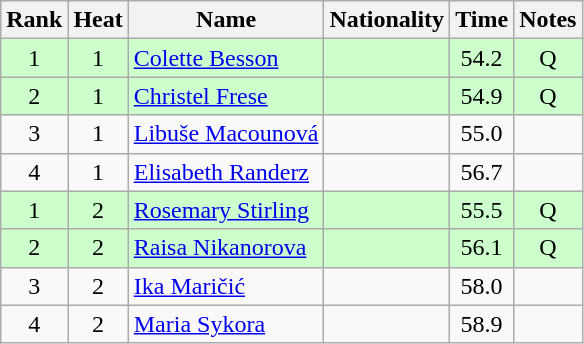<table class="wikitable sortable" style="text-align:center">
<tr>
<th>Rank</th>
<th>Heat</th>
<th>Name</th>
<th>Nationality</th>
<th>Time</th>
<th>Notes</th>
</tr>
<tr bgcolor=ccffcc>
<td>1</td>
<td>1</td>
<td align="left"><a href='#'>Colette Besson</a></td>
<td align=left></td>
<td>54.2</td>
<td>Q</td>
</tr>
<tr bgcolor=ccffcc>
<td>2</td>
<td>1</td>
<td align="left"><a href='#'>Christel Frese</a></td>
<td align=left></td>
<td>54.9</td>
<td>Q</td>
</tr>
<tr>
<td>3</td>
<td>1</td>
<td align="left"><a href='#'>Libuše Macounová</a></td>
<td align=left></td>
<td>55.0</td>
<td></td>
</tr>
<tr>
<td>4</td>
<td>1</td>
<td align="left"><a href='#'>Elisabeth Randerz</a></td>
<td align=left></td>
<td>56.7</td>
<td></td>
</tr>
<tr bgcolor=ccffcc>
<td>1</td>
<td>2</td>
<td align="left"><a href='#'>Rosemary Stirling</a></td>
<td align=left></td>
<td>55.5</td>
<td>Q</td>
</tr>
<tr bgcolor=ccffcc>
<td>2</td>
<td>2</td>
<td align="left"><a href='#'>Raisa Nikanorova</a></td>
<td align=left></td>
<td>56.1</td>
<td>Q</td>
</tr>
<tr>
<td>3</td>
<td>2</td>
<td align="left"><a href='#'>Ika Maričić</a></td>
<td align=left></td>
<td>58.0</td>
<td></td>
</tr>
<tr>
<td>4</td>
<td>2</td>
<td align="left"><a href='#'>Maria Sykora</a></td>
<td align=left></td>
<td>58.9</td>
<td></td>
</tr>
</table>
